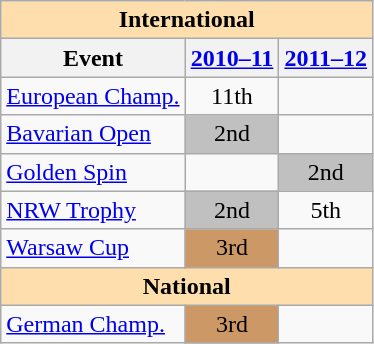<table class="wikitable" style="text-align:center">
<tr>
<th style="background-color: #ffdead; " colspan=3 align=center>International</th>
</tr>
<tr>
<th>Event</th>
<th><a href='#'>2010–11</a></th>
<th><a href='#'>2011–12</a></th>
</tr>
<tr>
<td align=left><a href='#'>European Champ.</a></td>
<td>11th</td>
<td></td>
</tr>
<tr>
<td align=left><a href='#'>Bavarian Open</a></td>
<td bgcolor=silver>2nd</td>
<td></td>
</tr>
<tr>
<td align=left><a href='#'>Golden Spin</a></td>
<td></td>
<td bgcolor=silver>2nd</td>
</tr>
<tr>
<td align=left><a href='#'>NRW Trophy</a></td>
<td bgcolor=silver>2nd</td>
<td>5th</td>
</tr>
<tr>
<td align=left><a href='#'>Warsaw Cup</a></td>
<td bgcolor=cc9966>3rd</td>
<td></td>
</tr>
<tr>
<th style="background-color: #ffdead; " colspan=3 align=center>National</th>
</tr>
<tr>
<td align=left><a href='#'>German Champ.</a></td>
<td bgcolor=cc9966>3rd</td>
<td></td>
</tr>
</table>
